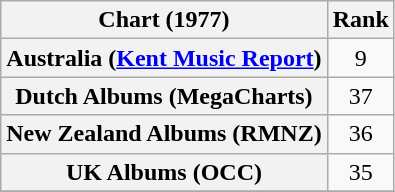<table class="wikitable sortable plainrowheaders" style="text-align:center">
<tr>
<th align="left">Chart (1977)</th>
<th style="text-align:center;">Rank</th>
</tr>
<tr>
<th scope="row">Australia (<a href='#'>Kent Music Report</a>)</th>
<td>9</td>
</tr>
<tr>
<th scope="row">Dutch Albums (MegaCharts)</th>
<td>37</td>
</tr>
<tr>
<th scope="row">New Zealand Albums (RMNZ)</th>
<td>36</td>
</tr>
<tr>
<th scope="row">UK Albums (OCC)</th>
<td>35</td>
</tr>
<tr>
</tr>
</table>
